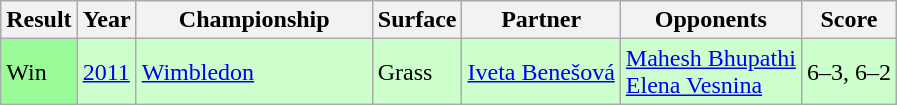<table class="wikitable">
<tr>
<th>Result</th>
<th>Year</th>
<th width=150>Championship</th>
<th>Surface</th>
<th>Partner</th>
<th>Opponents</th>
<th>Score</th>
</tr>
<tr bgcolor=CCFFCC>
<td bgcolor=98fb98>Win</td>
<td><a href='#'>2011</a></td>
<td><a href='#'>Wimbledon</a></td>
<td>Grass</td>
<td> <a href='#'>Iveta Benešová</a></td>
<td> <a href='#'>Mahesh Bhupathi</a><br> <a href='#'>Elena Vesnina</a></td>
<td>6–3, 6–2</td>
</tr>
</table>
